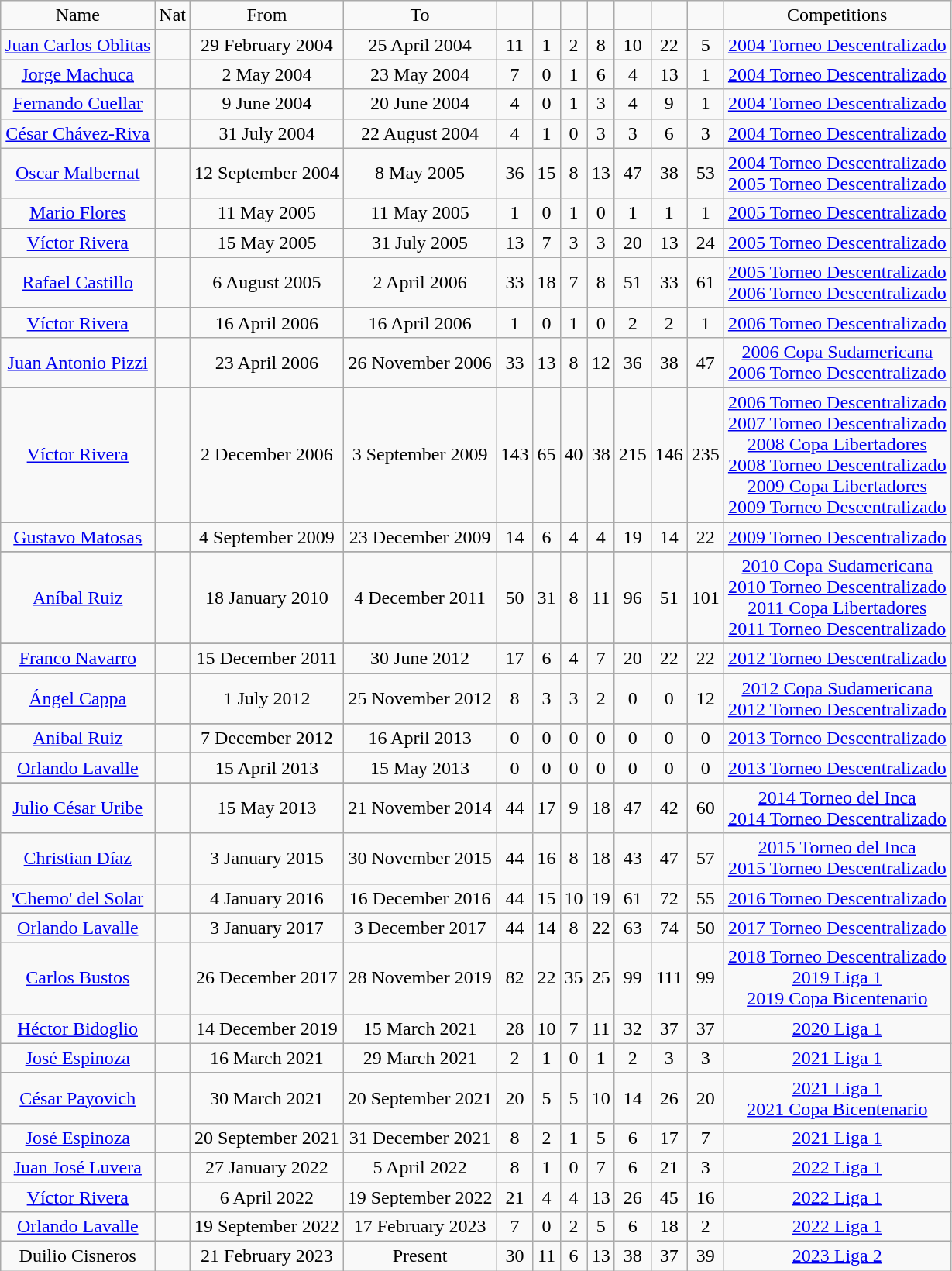<table class="wikitable" style="text-align: center">
<tr>
<td>Name</td>
<td>Nat</td>
<td>From</td>
<td>To</td>
<td></td>
<td></td>
<td></td>
<td></td>
<td></td>
<td></td>
<td></td>
<td>Competitions</td>
</tr>
<tr>
<td><a href='#'>Juan Carlos Oblitas</a></td>
<td></td>
<td>29 February 2004</td>
<td>25 April 2004</td>
<td>11</td>
<td>1</td>
<td>2</td>
<td>8</td>
<td>10</td>
<td>22</td>
<td>5</td>
<td><a href='#'>2004 Torneo Descentralizado</a></td>
</tr>
<tr>
<td><a href='#'>Jorge Machuca</a></td>
<td></td>
<td>2 May 2004</td>
<td>23 May 2004</td>
<td>7</td>
<td>0</td>
<td>1</td>
<td>6</td>
<td>4</td>
<td>13</td>
<td>1</td>
<td><a href='#'>2004 Torneo Descentralizado</a></td>
</tr>
<tr>
<td><a href='#'>Fernando Cuellar</a></td>
<td></td>
<td>9 June 2004</td>
<td>20 June 2004</td>
<td>4</td>
<td>0</td>
<td>1</td>
<td>3</td>
<td>4</td>
<td>9</td>
<td>1</td>
<td><a href='#'>2004 Torneo Descentralizado</a></td>
</tr>
<tr>
<td><a href='#'>César Chávez-Riva</a></td>
<td></td>
<td>31 July 2004</td>
<td>22 August 2004</td>
<td>4</td>
<td>1</td>
<td>0</td>
<td>3</td>
<td>3</td>
<td>6</td>
<td>3</td>
<td><a href='#'>2004 Torneo Descentralizado</a></td>
</tr>
<tr>
<td><a href='#'>Oscar Malbernat</a></td>
<td></td>
<td>12 September 2004</td>
<td>8 May 2005</td>
<td>36</td>
<td>15</td>
<td>8</td>
<td>13</td>
<td>47</td>
<td>38</td>
<td>53</td>
<td><a href='#'>2004 Torneo Descentralizado</a> <br> <a href='#'>2005 Torneo Descentralizado</a></td>
</tr>
<tr>
<td><a href='#'>Mario Flores</a></td>
<td></td>
<td>11 May 2005</td>
<td>11 May 2005</td>
<td>1</td>
<td>0</td>
<td>1</td>
<td>0</td>
<td>1</td>
<td>1</td>
<td>1</td>
<td><a href='#'>2005 Torneo Descentralizado</a></td>
</tr>
<tr>
<td><a href='#'>Víctor Rivera</a></td>
<td></td>
<td>15 May 2005</td>
<td>31 July 2005</td>
<td>13</td>
<td>7</td>
<td>3</td>
<td>3</td>
<td>20</td>
<td>13</td>
<td>24</td>
<td><a href='#'>2005 Torneo Descentralizado</a></td>
</tr>
<tr>
<td><a href='#'>Rafael Castillo</a></td>
<td></td>
<td>6 August 2005</td>
<td>2 April 2006</td>
<td>33</td>
<td>18</td>
<td>7</td>
<td>8</td>
<td>51</td>
<td>33</td>
<td>61</td>
<td><a href='#'>2005 Torneo Descentralizado</a> <br> <a href='#'>2006 Torneo Descentralizado</a></td>
</tr>
<tr>
<td><a href='#'>Víctor Rivera</a></td>
<td></td>
<td>16 April 2006</td>
<td>16 April 2006</td>
<td>1</td>
<td>0</td>
<td>1</td>
<td>0</td>
<td>2</td>
<td>2</td>
<td>1</td>
<td><a href='#'>2006 Torneo Descentralizado</a></td>
</tr>
<tr>
<td><a href='#'>Juan Antonio Pizzi</a></td>
<td></td>
<td>23 April 2006</td>
<td>26 November 2006</td>
<td>33</td>
<td>13</td>
<td>8</td>
<td>12</td>
<td>36</td>
<td>38</td>
<td>47</td>
<td><a href='#'>2006 Copa Sudamericana</a> <br> <a href='#'>2006 Torneo Descentralizado</a></td>
</tr>
<tr>
<td><a href='#'>Víctor Rivera</a></td>
<td></td>
<td>2 December 2006</td>
<td>3 September 2009</td>
<td>143</td>
<td>65</td>
<td>40</td>
<td>38</td>
<td>215</td>
<td>146</td>
<td>235</td>
<td><a href='#'>2006 Torneo Descentralizado</a> <br> <a href='#'>2007 Torneo Descentralizado</a> <br> <a href='#'>2008 Copa Libertadores</a> <br> <a href='#'>2008 Torneo Descentralizado</a> <br> <a href='#'>2009 Copa Libertadores</a> <br> <a href='#'>2009 Torneo Descentralizado</a></td>
</tr>
<tr>
</tr>
<tr>
<td><a href='#'>Gustavo Matosas</a></td>
<td></td>
<td>4 September 2009</td>
<td>23 December 2009</td>
<td>14</td>
<td>6</td>
<td>4</td>
<td>4</td>
<td>19</td>
<td>14</td>
<td>22</td>
<td><a href='#'>2009 Torneo Descentralizado</a></td>
</tr>
<tr>
</tr>
<tr>
<td><a href='#'>Aníbal Ruiz</a></td>
<td></td>
<td>18 January 2010</td>
<td>4 December 2011</td>
<td>50</td>
<td>31</td>
<td>8</td>
<td>11</td>
<td>96</td>
<td>51</td>
<td>101</td>
<td><a href='#'>2010 Copa Sudamericana</a> <br> <a href='#'>2010 Torneo Descentralizado</a> <br> <a href='#'>2011 Copa Libertadores</a> <br> <a href='#'>2011 Torneo Descentralizado</a></td>
</tr>
<tr>
</tr>
<tr>
<td><a href='#'>Franco Navarro</a></td>
<td></td>
<td>15 December 2011</td>
<td>30 June 2012</td>
<td>17</td>
<td>6</td>
<td>4</td>
<td>7</td>
<td>20</td>
<td>22</td>
<td>22</td>
<td><a href='#'>2012 Torneo Descentralizado</a></td>
</tr>
<tr>
</tr>
<tr>
<td><a href='#'>Ángel Cappa</a></td>
<td></td>
<td>1 July 2012</td>
<td>25 November 2012</td>
<td>8</td>
<td>3</td>
<td>3</td>
<td>2</td>
<td>0</td>
<td>0</td>
<td>12</td>
<td><a href='#'>2012 Copa Sudamericana</a><br><a href='#'>2012 Torneo Descentralizado</a></td>
</tr>
<tr>
</tr>
<tr>
<td><a href='#'>Aníbal Ruiz</a></td>
<td></td>
<td>7 December 2012</td>
<td>16 April 2013</td>
<td>0</td>
<td>0</td>
<td>0</td>
<td>0</td>
<td>0</td>
<td>0</td>
<td>0</td>
<td><a href='#'>2013 Torneo Descentralizado</a></td>
</tr>
<tr>
</tr>
<tr>
<td><a href='#'>Orlando Lavalle</a></td>
<td></td>
<td>15 April 2013</td>
<td>15 May 2013</td>
<td>0</td>
<td>0</td>
<td>0</td>
<td>0</td>
<td>0</td>
<td>0</td>
<td>0</td>
<td><a href='#'>2013 Torneo Descentralizado</a></td>
</tr>
<tr>
</tr>
<tr>
<td><a href='#'>Julio César Uribe</a></td>
<td></td>
<td>15 May 2013</td>
<td>21 November 2014</td>
<td>44</td>
<td>17</td>
<td>9</td>
<td>18</td>
<td>47</td>
<td>42</td>
<td>60</td>
<td><a href='#'>2014 Torneo del Inca</a><br><a href='#'>2014 Torneo Descentralizado</a></td>
</tr>
<tr>
<td><a href='#'>Christian Díaz</a></td>
<td></td>
<td>3 January 2015</td>
<td>30 November 2015</td>
<td>44</td>
<td>16</td>
<td>8</td>
<td>18</td>
<td>43</td>
<td>47</td>
<td>57</td>
<td><a href='#'>2015 Torneo del Inca</a><br><a href='#'>2015 Torneo Descentralizado</a></td>
</tr>
<tr>
<td><a href='#'>'Chemo' del Solar</a></td>
<td></td>
<td>4 January 2016</td>
<td>16 December 2016</td>
<td>44</td>
<td>15</td>
<td>10</td>
<td>19</td>
<td>61</td>
<td>72</td>
<td>55</td>
<td><a href='#'>2016 Torneo Descentralizado</a></td>
</tr>
<tr>
<td><a href='#'>Orlando Lavalle</a></td>
<td></td>
<td>3 January 2017</td>
<td>3 December 2017</td>
<td>44</td>
<td>14</td>
<td>8</td>
<td>22</td>
<td>63</td>
<td>74</td>
<td>50</td>
<td><a href='#'>2017 Torneo Descentralizado</a></td>
</tr>
<tr>
<td><a href='#'>Carlos Bustos</a></td>
<td></td>
<td>26 December 2017</td>
<td>28 November 2019</td>
<td>82</td>
<td>22</td>
<td>35</td>
<td>25</td>
<td>99</td>
<td>111</td>
<td>99</td>
<td><a href='#'>2018 Torneo Descentralizado</a><br><a href='#'>2019 Liga 1</a><br><a href='#'>2019 Copa Bicentenario</a></td>
</tr>
<tr>
<td><a href='#'>Héctor Bidoglio</a></td>
<td> </td>
<td>14 December 2019</td>
<td>15 March 2021</td>
<td>28</td>
<td>10</td>
<td>7</td>
<td>11</td>
<td>32</td>
<td>37</td>
<td>37</td>
<td><a href='#'>2020 Liga 1</a></td>
</tr>
<tr>
<td><a href='#'>José Espinoza</a></td>
<td></td>
<td>16 March 2021</td>
<td>29 March 2021</td>
<td>2</td>
<td>1</td>
<td>0</td>
<td>1</td>
<td>2</td>
<td>3</td>
<td>3</td>
<td><a href='#'>2021 Liga 1</a></td>
</tr>
<tr>
<td><a href='#'>César Payovich</a></td>
<td></td>
<td>30 March 2021</td>
<td>20 September 2021</td>
<td>20</td>
<td>5</td>
<td>5</td>
<td>10</td>
<td>14</td>
<td>26</td>
<td>20</td>
<td><a href='#'>2021 Liga 1</a><br><a href='#'>2021 Copa Bicentenario</a></td>
</tr>
<tr>
<td><a href='#'>José Espinoza</a></td>
<td></td>
<td>20 September 2021</td>
<td>31 December 2021</td>
<td>8</td>
<td>2</td>
<td>1</td>
<td>5</td>
<td>6</td>
<td>17</td>
<td>7</td>
<td><a href='#'>2021 Liga 1</a></td>
</tr>
<tr>
<td><a href='#'>Juan José Luvera</a></td>
<td></td>
<td>27 January 2022</td>
<td>5 April 2022</td>
<td>8</td>
<td>1</td>
<td>0</td>
<td>7</td>
<td>6</td>
<td>21</td>
<td>3</td>
<td><a href='#'>2022 Liga 1</a></td>
</tr>
<tr>
<td><a href='#'>Víctor Rivera</a></td>
<td></td>
<td>6 April 2022</td>
<td>19 September 2022</td>
<td>21</td>
<td>4</td>
<td>4</td>
<td>13</td>
<td>26</td>
<td>45</td>
<td>16</td>
<td><a href='#'>2022 Liga 1</a></td>
</tr>
<tr>
<td><a href='#'>Orlando Lavalle</a></td>
<td></td>
<td>19 September 2022</td>
<td>17 February 2023</td>
<td>7</td>
<td>0</td>
<td>2</td>
<td>5</td>
<td>6</td>
<td>18</td>
<td>2</td>
<td><a href='#'>2022 Liga 1</a></td>
</tr>
<tr>
<td>Duilio Cisneros</td>
<td></td>
<td>21 February 2023</td>
<td>Present</td>
<td>30</td>
<td>11</td>
<td>6</td>
<td>13</td>
<td>38</td>
<td>37</td>
<td>39</td>
<td><a href='#'>2023 Liga 2</a></td>
</tr>
</table>
